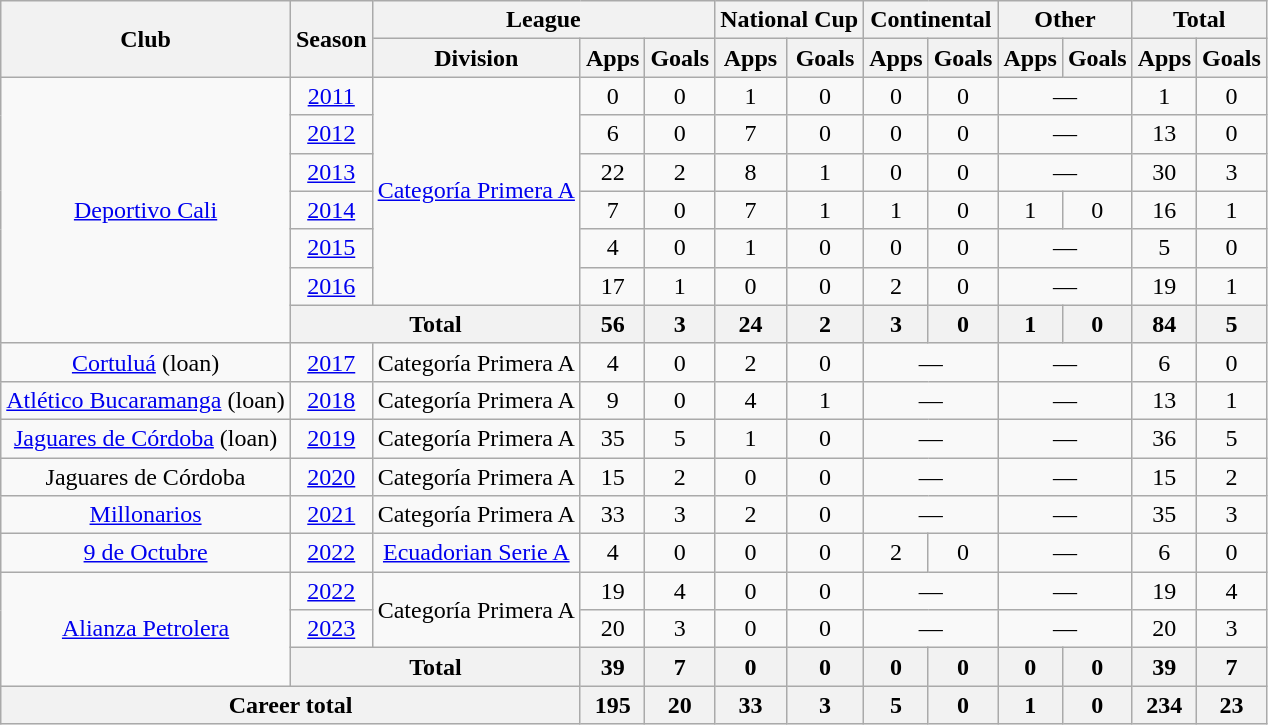<table class="wikitable", style="text-align:center">
<tr>
<th rowspan="2">Club</th>
<th rowspan="2">Season</th>
<th colspan="3">League</th>
<th colspan="2">National Cup</th>
<th colspan="2">Continental</th>
<th colspan="2">Other</th>
<th colspan="2">Total</th>
</tr>
<tr>
<th>Division</th>
<th>Apps</th>
<th>Goals</th>
<th>Apps</th>
<th>Goals</th>
<th>Apps</th>
<th>Goals</th>
<th>Apps</th>
<th>Goals</th>
<th>Apps</th>
<th>Goals</th>
</tr>
<tr>
<td rowspan="7"><a href='#'>Deportivo Cali</a></td>
<td><a href='#'>2011</a></td>
<td rowspan="6"><a href='#'>Categoría Primera A</a></td>
<td>0</td>
<td>0</td>
<td>1</td>
<td>0</td>
<td>0</td>
<td>0</td>
<td colspan="2">—</td>
<td>1</td>
<td>0</td>
</tr>
<tr>
<td><a href='#'>2012</a></td>
<td>6</td>
<td>0</td>
<td>7</td>
<td>0</td>
<td>0</td>
<td>0</td>
<td colspan="2">—</td>
<td>13</td>
<td>0</td>
</tr>
<tr>
<td><a href='#'>2013</a></td>
<td>22</td>
<td>2</td>
<td>8</td>
<td>1</td>
<td>0</td>
<td>0</td>
<td colspan="2">—</td>
<td>30</td>
<td>3</td>
</tr>
<tr>
<td><a href='#'>2014</a></td>
<td>7</td>
<td>0</td>
<td>7</td>
<td>1</td>
<td>1</td>
<td>0</td>
<td>1</td>
<td>0</td>
<td>16</td>
<td>1</td>
</tr>
<tr>
<td><a href='#'>2015</a></td>
<td>4</td>
<td>0</td>
<td>1</td>
<td>0</td>
<td>0</td>
<td>0</td>
<td colspan="2">—</td>
<td>5</td>
<td>0</td>
</tr>
<tr>
<td><a href='#'>2016</a></td>
<td>17</td>
<td>1</td>
<td>0</td>
<td>0</td>
<td>2</td>
<td>0</td>
<td colspan="2">—</td>
<td>19</td>
<td>1</td>
</tr>
<tr>
<th colspan="2">Total</th>
<th>56</th>
<th>3</th>
<th>24</th>
<th>2</th>
<th>3</th>
<th>0</th>
<th>1</th>
<th>0</th>
<th>84</th>
<th>5</th>
</tr>
<tr>
<td><a href='#'>Cortuluá</a> (loan)</td>
<td><a href='#'>2017</a></td>
<td>Categoría Primera A</td>
<td>4</td>
<td>0</td>
<td>2</td>
<td>0</td>
<td colspan="2">—</td>
<td colspan="2">—</td>
<td>6</td>
<td>0</td>
</tr>
<tr>
<td><a href='#'>Atlético Bucaramanga</a> (loan)</td>
<td><a href='#'>2018</a></td>
<td>Categoría Primera A</td>
<td>9</td>
<td>0</td>
<td>4</td>
<td>1</td>
<td colspan="2">—</td>
<td colspan="2">—</td>
<td>13</td>
<td>1</td>
</tr>
<tr>
<td><a href='#'>Jaguares de Córdoba</a> (loan)</td>
<td><a href='#'>2019</a></td>
<td>Categoría Primera A</td>
<td>35</td>
<td>5</td>
<td>1</td>
<td>0</td>
<td colspan="2">—</td>
<td colspan="2">—</td>
<td>36</td>
<td>5</td>
</tr>
<tr>
<td>Jaguares de Córdoba</td>
<td><a href='#'>2020</a></td>
<td>Categoría Primera A</td>
<td>15</td>
<td>2</td>
<td>0</td>
<td>0</td>
<td colspan="2">—</td>
<td colspan="2">—</td>
<td>15</td>
<td>2</td>
</tr>
<tr>
<td><a href='#'>Millonarios</a></td>
<td><a href='#'>2021</a></td>
<td>Categoría Primera A</td>
<td>33</td>
<td>3</td>
<td>2</td>
<td>0</td>
<td colspan="2">—</td>
<td colspan="2">—</td>
<td>35</td>
<td>3</td>
</tr>
<tr>
<td><a href='#'>9 de Octubre</a></td>
<td><a href='#'>2022</a></td>
<td><a href='#'>Ecuadorian Serie A</a></td>
<td>4</td>
<td>0</td>
<td>0</td>
<td>0</td>
<td>2</td>
<td>0</td>
<td colspan="2">—</td>
<td>6</td>
<td>0</td>
</tr>
<tr>
<td rowspan="3"><a href='#'>Alianza Petrolera</a></td>
<td><a href='#'>2022</a></td>
<td rowspan="2">Categoría Primera A</td>
<td>19</td>
<td>4</td>
<td>0</td>
<td>0</td>
<td colspan="2">—</td>
<td colspan="2">—</td>
<td>19</td>
<td>4</td>
</tr>
<tr>
<td><a href='#'>2023</a></td>
<td>20</td>
<td>3</td>
<td>0</td>
<td>0</td>
<td colspan="2">—</td>
<td colspan="2">—</td>
<td>20</td>
<td>3</td>
</tr>
<tr>
<th colspan="2">Total</th>
<th>39</th>
<th>7</th>
<th>0</th>
<th>0</th>
<th>0</th>
<th>0</th>
<th>0</th>
<th>0</th>
<th>39</th>
<th>7</th>
</tr>
<tr>
<th colspan="3">Career total</th>
<th>195</th>
<th>20</th>
<th>33</th>
<th>3</th>
<th>5</th>
<th>0</th>
<th>1</th>
<th>0</th>
<th>234</th>
<th>23</th>
</tr>
</table>
